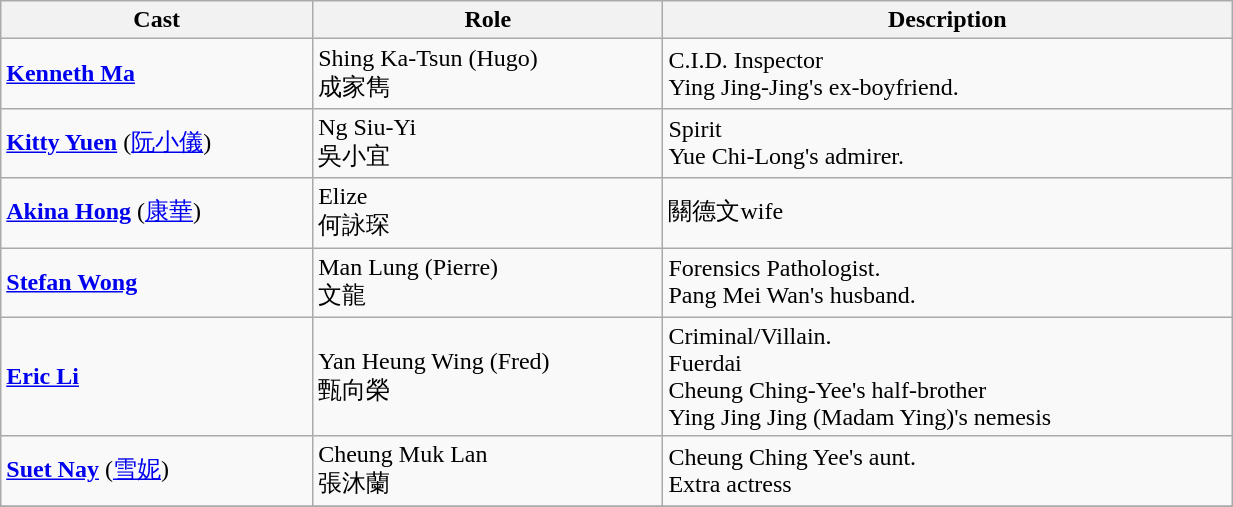<table class="wikitable" style="width:65%;">
<tr>
<th>Cast</th>
<th>Role</th>
<th>Description</th>
</tr>
<tr>
<td><strong><a href='#'>Kenneth Ma</a></strong></td>
<td>Shing Ka-Tsun (Hugo) <br> 成家雋</td>
<td>C.I.D. Inspector <br> Ying Jing-Jing's ex-boyfriend.</td>
</tr>
<tr>
<td><strong><a href='#'>Kitty Yuen</a></strong> (<a href='#'>阮小儀</a>)</td>
<td>Ng Siu-Yi <br> 吳小宜</td>
<td>Spirit <br> Yue Chi-Long's admirer.</td>
</tr>
<tr>
<td><strong><a href='#'>Akina Hong</a></strong>  (<a href='#'>康華</a>)</td>
<td>Elize<br>何詠琛</td>
<td>關德文wife</td>
</tr>
<tr>
<td><strong><a href='#'>Stefan Wong</a></strong></td>
<td>Man Lung (Pierre) <br> 文龍</td>
<td>Forensics Pathologist. <br> Pang Mei Wan's husband.</td>
</tr>
<tr>
<td><strong><a href='#'>Eric Li</a></strong></td>
<td>Yan Heung Wing (Fred) <br> 甄向榮</td>
<td>Criminal/Villain.<br> Fuerdai <br> Cheung Ching-Yee's half-brother <br> Ying Jing Jing (Madam Ying)'s nemesis</td>
</tr>
<tr>
<td><strong><a href='#'>Suet Nay</a></strong> (<a href='#'>雪妮</a>)</td>
<td>Cheung Muk Lan <br> 張沐蘭</td>
<td>Cheung Ching Yee's aunt. <br> Extra actress</td>
</tr>
<tr>
</tr>
</table>
